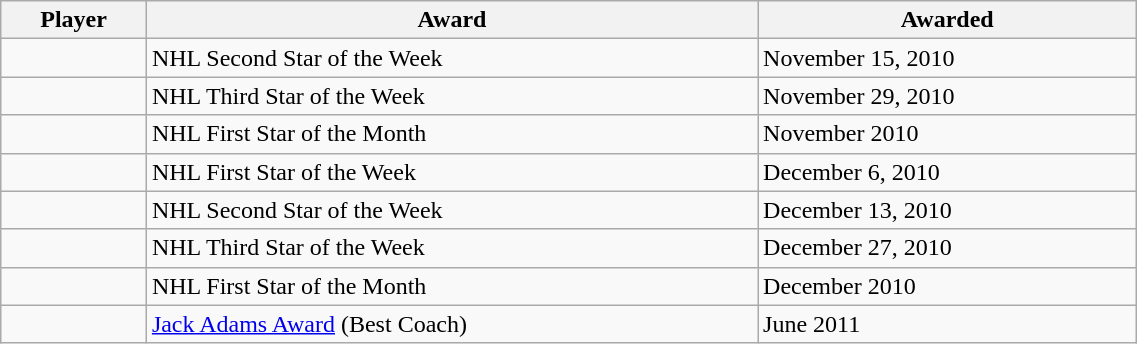<table class="wikitable sortable" style="width:60%;">
<tr align=center>
<th>Player</th>
<th>Award</th>
<th>Awarded</th>
</tr>
<tr>
<td></td>
<td>NHL Second Star of the Week</td>
<td>November 15, 2010</td>
</tr>
<tr>
<td></td>
<td>NHL Third Star of the Week</td>
<td>November 29, 2010</td>
</tr>
<tr>
<td></td>
<td>NHL First Star of the Month</td>
<td>November 2010</td>
</tr>
<tr>
<td></td>
<td>NHL First Star of the Week</td>
<td>December 6, 2010</td>
</tr>
<tr>
<td></td>
<td>NHL Second Star of the Week</td>
<td>December 13, 2010</td>
</tr>
<tr>
<td></td>
<td>NHL Third Star of the Week</td>
<td>December 27, 2010</td>
</tr>
<tr>
<td></td>
<td>NHL First Star of the Month</td>
<td>December 2010</td>
</tr>
<tr>
<td></td>
<td><a href='#'>Jack Adams Award</a> (Best Coach)</td>
<td>June 2011</td>
</tr>
</table>
